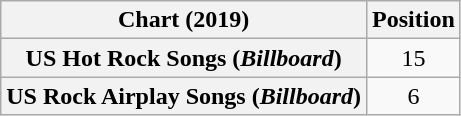<table class="wikitable sortable plainrowheaders" style="text-align:center">
<tr>
<th scope="col">Chart (2019)</th>
<th scope="col">Position</th>
</tr>
<tr>
<th scope="row">US Hot Rock Songs (<em>Billboard</em>)</th>
<td>15</td>
</tr>
<tr>
<th scope="row">US Rock Airplay Songs (<em>Billboard</em>)</th>
<td>6</td>
</tr>
</table>
